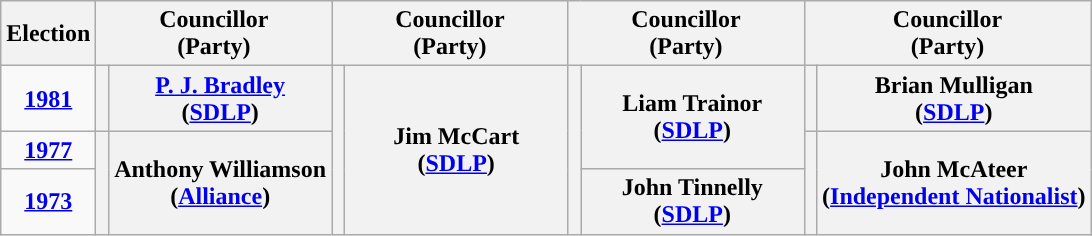<table class="wikitable" style="text-align:center">
<tr>
<th scope="col" width="50">Election</th>
<th scope="col" width="150" colspan = "2">Councillor<br> (Party)</th>
<th scope="col" width="150" colspan = "2">Councillor<br> (Party)</th>
<th scope="col" width="150" colspan = "2">Councillor<br> (Party)</th>
<th scope="col" width="150" colspan = "2">Councillor<br> (Party)</th>
</tr>
<tr>
<td><strong><a href='#'>1981</a></strong></td>
<th rowspan="1" width="1" style="background-color: "></th>
<th rowspan = "1"><a href='#'>P. J. Bradley</a> <br> (<a href='#'>SDLP</a>)</th>
<th rowspan="3" width="1" style="background-color: "></th>
<th rowspan = "3">Jim McCart <br> (<a href='#'>SDLP</a>)</th>
<th rowspan="3" width="1" style="background-color: "></th>
<th rowspan = "2">Liam Trainor <br> (<a href='#'>SDLP</a>)</th>
<th rowspan="1" width="1" style="background-color: "></th>
<th rowspan = "1">Brian Mulligan <br> (<a href='#'>SDLP</a>)</th>
</tr>
<tr>
<td><strong><a href='#'>1977</a></strong></td>
<th rowspan="2" width="1" style="background-color: "></th>
<th rowspan = "2">Anthony Williamson <br> (<a href='#'>Alliance</a>)</th>
<th rowspan="2" width="1" style="background-color: "></th>
<th rowspan = "2">John McAteer <br> (<a href='#'>Independent Nationalist</a>)</th>
</tr>
<tr>
<td><strong><a href='#'>1973</a></strong></td>
<th rowspan = "1">John Tinnelly <br> (<a href='#'>SDLP</a>)</th>
</tr>
</table>
